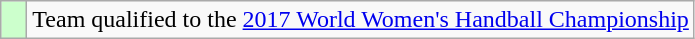<table class="wikitable" style="text-align: center;">
<tr>
<td width=10px bgcolor=#ccffcc></td>
<td>Team qualified to the <a href='#'>2017 World Women's Handball Championship</a></td>
</tr>
</table>
